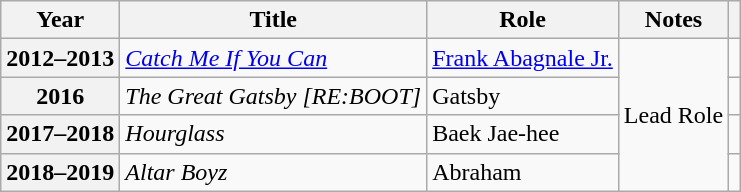<table class="wikitable plainrowheaders">
<tr>
<th scope="col">Year</th>
<th scope="col">Title</th>
<th scope="col">Role</th>
<th scope="col">Notes</th>
<th scope="col" class="unsortable"></th>
</tr>
<tr>
<th scope="row">2012–2013</th>
<td><em><a href='#'>Catch Me If You Can</a></em></td>
<td><a href='#'>Frank Abagnale Jr.</a></td>
<td rowspan="4">Lead Role</td>
<td></td>
</tr>
<tr>
<th scope="row">2016</th>
<td><em>The Great Gatsby [RE:BOOT]</em></td>
<td>Gatsby</td>
<td></td>
</tr>
<tr>
<th scope="row">2017–2018</th>
<td><em>Hourglass</em></td>
<td>Baek Jae-hee</td>
<td></td>
</tr>
<tr>
<th scope="row">2018–2019</th>
<td><em>Altar Boyz</em></td>
<td>Abraham</td>
<td></td>
</tr>
</table>
